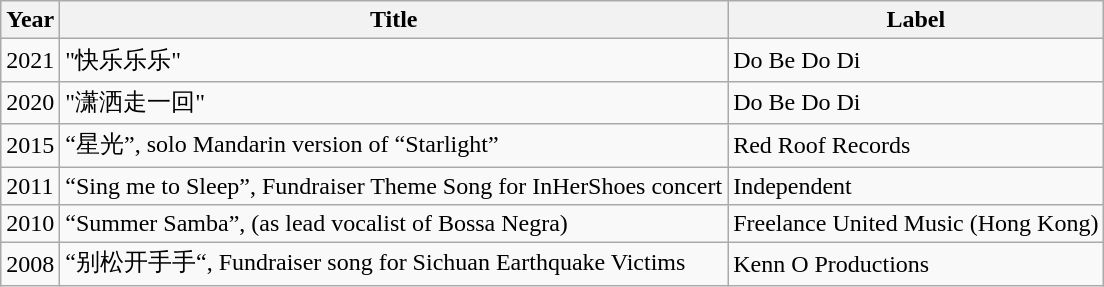<table class="wikitable">
<tr>
<th>Year</th>
<th>Title</th>
<th>Label</th>
</tr>
<tr>
<td>2021</td>
<td>"快乐乐乐"</td>
<td>Do Be Do Di</td>
</tr>
<tr>
<td>2020</td>
<td>"潇洒走一回"</td>
<td>Do Be Do Di</td>
</tr>
<tr>
<td>2015</td>
<td>“星光”, solo Mandarin version of “Starlight”</td>
<td>Red Roof Records</td>
</tr>
<tr>
<td>2011</td>
<td>“Sing me to Sleep”, Fundraiser Theme Song for InHerShoes concert</td>
<td>Independent</td>
</tr>
<tr>
<td>2010</td>
<td>“Summer Samba”, (as lead vocalist of Bossa Negra)</td>
<td>Freelance United Music (Hong Kong)</td>
</tr>
<tr>
<td>2008</td>
<td>“别松开⼿手“, Fundraiser song for Sichuan Earthquake Victims</td>
<td>Kenn O Productions</td>
</tr>
</table>
